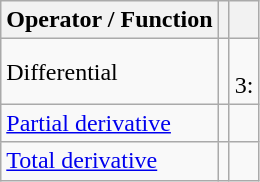<table class="wikitable">
<tr>
<th>Operator / Function</th>
<th></th>
<th></th>
</tr>
<tr>
<td>Differential</td>
<td></td>
<td><br>3: <a href='#'></a></td>
</tr>
<tr>
<td><a href='#'>Partial derivative</a></td>
<td></td>
<td></td>
</tr>
<tr>
<td><a href='#'>Total derivative</a></td>
<td></td>
<td></td>
</tr>
</table>
